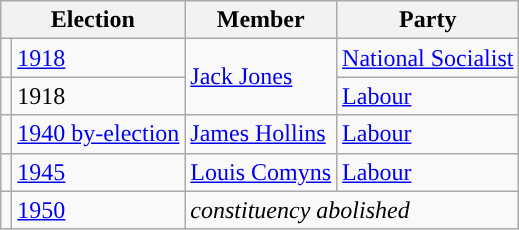<table class="wikitable">
<tr>
<th colspan="2">Election</th>
<th>Member</th>
<th>Party</th>
</tr>
<tr>
<td style="color:inherit;background-color: "></td>
<td><a href='#'>1918</a></td>
<td rowspan="2"><a href='#'>Jack Jones</a></td>
<td><a href='#'>National Socialist</a></td>
</tr>
<tr>
<td style="color:inherit;background-color: "></td>
<td>1918</td>
<td><a href='#'>Labour</a></td>
</tr>
<tr>
<td style="color:inherit;background-color: "></td>
<td><a href='#'>1940 by-election</a></td>
<td><a href='#'>James Hollins</a></td>
<td><a href='#'>Labour</a></td>
</tr>
<tr>
<td style="color:inherit;background-color: "></td>
<td><a href='#'>1945</a></td>
<td><a href='#'>Louis Comyns</a></td>
<td><a href='#'>Labour</a></td>
</tr>
<tr>
<td></td>
<td><a href='#'>1950</a></td>
<td colspan="2"><em>constituency abolished</em></td>
</tr>
</table>
